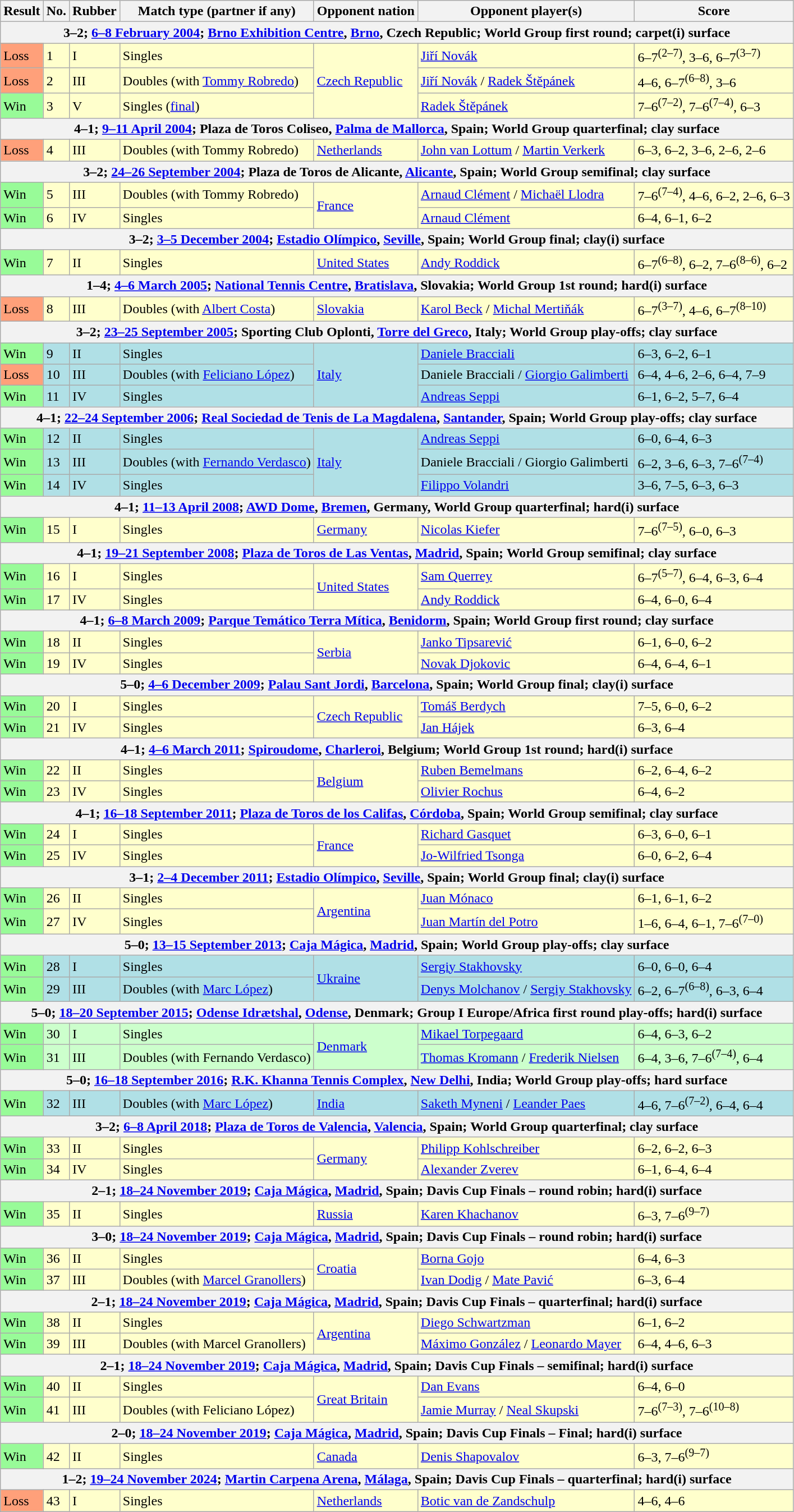<table class="wikitable nowrap">
<tr>
<th scope="col">Result</th>
<th scope="col">No.</th>
<th scope="col">Rubber</th>
<th scope="col">Match type (partner if any)</th>
<th scope="col">Opponent nation</th>
<th scope="col">Opponent player(s)</th>
<th scope="col">Score</th>
</tr>
<tr>
<th colspan=7>3–2; <a href='#'>6–8 February 2004</a>; <a href='#'>Brno Exhibition Centre</a>, <a href='#'>Brno</a>, Czech Republic; World Group first round; carpet(i) surface</th>
</tr>
<tr style="background:#ffc;">
<td bgcolor=FFA07A>Loss</td>
<td>1</td>
<td>I</td>
<td>Singles</td>
<td rowspan=3> <a href='#'>Czech Republic</a></td>
<td><a href='#'>Jiří Novák</a></td>
<td>6–7<sup>(2–7)</sup>, 3–6, 6–7<sup>(3–7)</sup></td>
</tr>
<tr style="background:#ffc;">
<td bgcolor=FFA07A>Loss</td>
<td>2</td>
<td>III</td>
<td>Doubles (with <a href='#'>Tommy Robredo</a>)</td>
<td><a href='#'>Jiří Novák</a> / <a href='#'>Radek Štěpánek</a></td>
<td>4–6, 6–7<sup>(6–8)</sup>, 3–6</td>
</tr>
<tr style="background:#ffc;">
<td bgcolor=98FB98>Win</td>
<td>3</td>
<td>V</td>
<td>Singles (<a href='#'>final</a>)</td>
<td><a href='#'>Radek Štěpánek</a></td>
<td>7–6<sup>(7–2)</sup>, 7–6<sup>(7–4)</sup>, 6–3</td>
</tr>
<tr>
<th colspan=7>4–1; <a href='#'>9–11 April 2004</a>; Plaza de Toros Coliseo, <a href='#'>Palma de Mallorca</a>, Spain; World Group quarterfinal; clay surface</th>
</tr>
<tr style="background:#ffc;">
<td bgcolor=FFA07A>Loss</td>
<td>4</td>
<td>III</td>
<td>Doubles (with Tommy Robredo)</td>
<td rowspan=1> <a href='#'>Netherlands</a></td>
<td><a href='#'>John van Lottum</a> / <a href='#'>Martin Verkerk</a></td>
<td>6–3, 6–2, 3–6, 2–6, 2–6</td>
</tr>
<tr>
<th colspan=7>3–2; <a href='#'>24–26 September 2004</a>; Plaza de Toros de Alicante, <a href='#'>Alicante</a>, Spain; World Group semifinal; clay surface</th>
</tr>
<tr style="background:#ffc;">
<td bgcolor=98FB98>Win</td>
<td>5</td>
<td>III</td>
<td>Doubles (with Tommy Robredo)</td>
<td rowspan=2> <a href='#'>France</a></td>
<td><a href='#'>Arnaud Clément</a> / <a href='#'>Michaël Llodra</a></td>
<td>7–6<sup>(7–4)</sup>, 4–6, 6–2, 2–6, 6–3</td>
</tr>
<tr style="background:#ffc;">
<td bgcolor=98FB98>Win</td>
<td>6</td>
<td>IV</td>
<td>Singles</td>
<td><a href='#'>Arnaud Clément</a></td>
<td>6–4, 6–1, 6–2</td>
</tr>
<tr>
<th colspan=7>3–2; <a href='#'>3–5 December 2004</a>; <a href='#'>Estadio Olímpico</a>, <a href='#'>Seville</a>, Spain; World Group final; clay(i) surface</th>
</tr>
<tr style="background:#ffc;">
<td bgcolor=98FB98>Win</td>
<td>7</td>
<td>II</td>
<td>Singles</td>
<td rowspan=1> <a href='#'>United States</a></td>
<td><a href='#'>Andy Roddick</a></td>
<td>6–7<sup>(6–8)</sup>, 6–2, 7–6<sup>(8–6)</sup>, 6–2</td>
</tr>
<tr>
<th colspan=7>1–4; <a href='#'>4–6 March 2005</a>; <a href='#'>National Tennis Centre</a>, <a href='#'>Bratislava</a>, Slovakia; World Group 1st round; hard(i) surface</th>
</tr>
<tr style="background:#ffc;">
<td bgcolor=FFA07A>Loss</td>
<td>8</td>
<td>III</td>
<td>Doubles (with <a href='#'>Albert Costa</a>)</td>
<td rowspan=1> <a href='#'>Slovakia</a></td>
<td><a href='#'>Karol Beck</a> / <a href='#'>Michal Mertiňák</a></td>
<td>6–7<sup>(3–7)</sup>, 4–6, 6–7<sup>(8–10)</sup></td>
</tr>
<tr>
<th colspan=7>3–2; <a href='#'>23–25 September 2005</a>; Sporting Club Oplonti, <a href='#'>Torre del Greco</a>, Italy; World Group play-offs; clay surface</th>
</tr>
<tr style="background:#B0E0E6;">
<td bgcolor=98FB98>Win</td>
<td>9</td>
<td>II</td>
<td>Singles</td>
<td rowspan=3> <a href='#'>Italy</a></td>
<td><a href='#'>Daniele Bracciali</a></td>
<td>6–3, 6–2, 6–1</td>
</tr>
<tr style="background:#B0E0E6;">
<td bgcolor=FFA07A>Loss</td>
<td>10</td>
<td>III</td>
<td>Doubles (with <a href='#'>Feliciano López</a>)</td>
<td>Daniele Bracciali / <a href='#'>Giorgio Galimberti</a></td>
<td>6–4, 4–6, 2–6, 6–4, 7–9</td>
</tr>
<tr style="background:#B0E0E6;">
<td bgcolor=98FB98>Win</td>
<td>11</td>
<td>IV</td>
<td>Singles</td>
<td><a href='#'>Andreas Seppi</a></td>
<td>6–1, 6–2, 5–7, 6–4</td>
</tr>
<tr>
<th colspan=7>4–1; <a href='#'>22–24 September 2006</a>; <a href='#'>Real Sociedad de Tenis de La Magdalena</a>, <a href='#'>Santander</a>, Spain; World Group play-offs; clay surface</th>
</tr>
<tr style="background:#B0E0E6;">
<td bgcolor=98FB98>Win</td>
<td>12</td>
<td>II</td>
<td>Singles</td>
<td rowspan=3> <a href='#'>Italy</a></td>
<td><a href='#'>Andreas Seppi</a></td>
<td>6–0, 6–4, 6–3</td>
</tr>
<tr style="background:#B0E0E6;">
<td bgcolor=98FB98>Win</td>
<td>13</td>
<td>III</td>
<td>Doubles (with <a href='#'>Fernando Verdasco</a>)</td>
<td>Daniele Bracciali / Giorgio Galimberti</td>
<td>6–2, 3–6, 6–3, 7–6<sup>(7–4)</sup></td>
</tr>
<tr style="background:#B0E0E6;">
<td bgcolor=98FB98>Win</td>
<td>14</td>
<td>IV</td>
<td>Singles</td>
<td><a href='#'>Filippo Volandri</a></td>
<td>3–6, 7–5, 6–3, 6–3</td>
</tr>
<tr>
<th colspan=7>4–1; <a href='#'>11–13 April 2008</a>; <a href='#'>AWD Dome</a>, <a href='#'>Bremen</a>, Germany, World Group quarterfinal; hard(i) surface</th>
</tr>
<tr style="background:#ffc;">
<td bgcolor=98FB98>Win</td>
<td>15</td>
<td>I</td>
<td>Singles</td>
<td rowspan=1> <a href='#'>Germany</a></td>
<td><a href='#'>Nicolas Kiefer</a></td>
<td>7–6<sup>(7–5)</sup>, 6–0, 6–3</td>
</tr>
<tr>
<th colspan=7>4–1; <a href='#'>19–21 September 2008</a>; <a href='#'>Plaza de Toros de Las Ventas</a>, <a href='#'>Madrid</a>, Spain; World Group semifinal; clay surface</th>
</tr>
<tr style="background:#ffc;">
<td bgcolor=98FB98>Win</td>
<td>16</td>
<td>I</td>
<td>Singles</td>
<td rowspan=2> <a href='#'>United States</a></td>
<td><a href='#'>Sam Querrey</a></td>
<td>6–7<sup>(5–7)</sup>, 6–4, 6–3, 6–4</td>
</tr>
<tr style="background:#ffc;">
<td bgcolor=98FB98>Win</td>
<td>17</td>
<td>IV</td>
<td>Singles</td>
<td><a href='#'>Andy Roddick</a></td>
<td>6–4, 6–0, 6–4</td>
</tr>
<tr>
<th colspan=7>4–1; <a href='#'>6–8 March 2009</a>; <a href='#'>Parque Temático Terra Mítica</a>, <a href='#'>Benidorm</a>, Spain; World Group first round; clay surface</th>
</tr>
<tr style="background:#ffc;">
<td bgcolor=98FB98>Win</td>
<td>18</td>
<td>II</td>
<td>Singles</td>
<td rowspan=2> <a href='#'>Serbia</a></td>
<td><a href='#'>Janko Tipsarević</a></td>
<td>6–1, 6–0, 6–2</td>
</tr>
<tr style="background:#ffc;">
<td bgcolor=98FB98>Win</td>
<td>19</td>
<td>IV</td>
<td>Singles</td>
<td><a href='#'>Novak Djokovic</a></td>
<td>6–4, 6–4, 6–1</td>
</tr>
<tr>
<th colspan=7>5–0; <a href='#'>4–6 December 2009</a>; <a href='#'>Palau Sant Jordi</a>, <a href='#'>Barcelona</a>, Spain; World Group final; clay(i) surface</th>
</tr>
<tr style="background:#ffc;">
<td bgcolor=98FB98>Win</td>
<td>20</td>
<td>I</td>
<td>Singles</td>
<td rowspan=2> <a href='#'>Czech Republic</a></td>
<td><a href='#'>Tomáš Berdych</a></td>
<td>7–5, 6–0, 6–2</td>
</tr>
<tr style="background:#ffc;">
<td bgcolor=98FB98>Win</td>
<td>21</td>
<td>IV</td>
<td>Singles</td>
<td><a href='#'>Jan Hájek</a></td>
<td>6–3, 6–4</td>
</tr>
<tr>
<th colspan=7>4–1; <a href='#'>4–6 March 2011</a>; <a href='#'>Spiroudome</a>, <a href='#'>Charleroi</a>, Belgium; World Group 1st round; hard(i) surface</th>
</tr>
<tr style="background:#ffc;">
<td bgcolor=98FB98>Win</td>
<td>22</td>
<td>II</td>
<td>Singles</td>
<td rowspan=2> <a href='#'>Belgium</a></td>
<td><a href='#'>Ruben Bemelmans</a></td>
<td>6–2, 6–4, 6–2</td>
</tr>
<tr style="background:#ffc;">
<td bgcolor=98FB98>Win</td>
<td>23</td>
<td>IV</td>
<td>Singles</td>
<td><a href='#'>Olivier Rochus</a></td>
<td>6–4, 6–2</td>
</tr>
<tr>
<th colspan=7>4–1; <a href='#'>16–18 September 2011</a>; <a href='#'>Plaza de Toros de los Califas</a>, <a href='#'>Córdoba</a>, Spain; World Group semifinal; clay surface</th>
</tr>
<tr style="background:#ffc;">
<td bgcolor=98FB98>Win</td>
<td>24</td>
<td>I</td>
<td>Singles</td>
<td rowspan=2> <a href='#'>France</a></td>
<td><a href='#'>Richard Gasquet</a></td>
<td>6–3, 6–0, 6–1</td>
</tr>
<tr style="background:#ffc;">
<td bgcolor=98FB98>Win</td>
<td>25</td>
<td>IV</td>
<td>Singles</td>
<td><a href='#'>Jo-Wilfried Tsonga</a></td>
<td>6–0, 6–2, 6–4</td>
</tr>
<tr>
<th colspan=7>3–1; <a href='#'>2–4 December 2011</a>; <a href='#'>Estadio Olímpico</a>, <a href='#'>Seville</a>, Spain; World Group final; clay(i) surface</th>
</tr>
<tr style="background:#ffc;">
<td bgcolor=98FB98>Win</td>
<td>26</td>
<td>II</td>
<td>Singles</td>
<td rowspan=2> <a href='#'>Argentina</a></td>
<td><a href='#'>Juan Mónaco</a></td>
<td>6–1, 6–1, 6–2</td>
</tr>
<tr style="background:#ffc;">
<td bgcolor=98FB98>Win</td>
<td>27</td>
<td>IV</td>
<td>Singles</td>
<td><a href='#'>Juan Martín del Potro</a></td>
<td>1–6, 6–4, 6–1, 7–6<sup>(7–0)</sup></td>
</tr>
<tr>
<th colspan=7>5–0; <a href='#'>13–15 September 2013</a>; <a href='#'>Caja Mágica</a>, <a href='#'>Madrid</a>, Spain; World Group play-offs; clay surface</th>
</tr>
<tr style="background:#B0E0E6;">
<td bgcolor=98FB98>Win</td>
<td>28</td>
<td>I</td>
<td>Singles</td>
<td rowspan=2> <a href='#'>Ukraine</a></td>
<td><a href='#'>Sergiy Stakhovsky</a></td>
<td>6–0, 6–0, 6–4</td>
</tr>
<tr style="background:#B0E0E6;">
<td bgcolor=98FB98>Win</td>
<td>29</td>
<td>III</td>
<td>Doubles (with <a href='#'>Marc López</a>)</td>
<td><a href='#'>Denys Molchanov</a> / <a href='#'>Sergiy Stakhovsky</a></td>
<td>6–2, 6–7<sup>(6–8)</sup>, 6–3, 6–4</td>
</tr>
<tr>
<th colspan=7>5–0; <a href='#'>18–20 September 2015</a>; <a href='#'>Odense Idrætshal</a>, <a href='#'>Odense</a>, Denmark; Group I Europe/Africa first round play-offs; hard(i) surface</th>
</tr>
<tr style="background:#cfc;">
<td bgcolor=98FB98>Win</td>
<td>30</td>
<td>I</td>
<td>Singles</td>
<td rowspan=2> <a href='#'>Denmark</a></td>
<td><a href='#'>Mikael Torpegaard</a></td>
<td>6–4, 6–3, 6–2</td>
</tr>
<tr style="background:#cfc;">
<td bgcolor=98FB98>Win</td>
<td>31</td>
<td>III</td>
<td>Doubles (with Fernando Verdasco)</td>
<td><a href='#'>Thomas Kromann</a> / <a href='#'>Frederik Nielsen</a></td>
<td>6–4, 3–6, 7–6<sup>(7–4)</sup>, 6–4</td>
</tr>
<tr>
<th colspan=7>5–0; <a href='#'>16–18 September 2016</a>; <a href='#'>R.K. Khanna Tennis Complex</a>, <a href='#'>New Delhi</a>, India; World Group play-offs; hard surface</th>
</tr>
<tr style="background:#B0E0E6;">
<td bgcolor=98FB98>Win</td>
<td>32</td>
<td>III</td>
<td>Doubles (with <a href='#'>Marc López</a>)</td>
<td rowspan=1> <a href='#'>India</a></td>
<td><a href='#'>Saketh Myneni</a> / <a href='#'>Leander Paes</a></td>
<td>4–6, 7–6<sup>(7–2)</sup>, 6–4, 6–4</td>
</tr>
<tr>
<th colspan=7>3–2; <a href='#'>6–8 April 2018</a>; <a href='#'>Plaza de Toros de Valencia</a>, <a href='#'>Valencia</a>, Spain; World Group quarterfinal; clay surface</th>
</tr>
<tr style="background:#ffc;">
<td bgcolor=98FB98>Win</td>
<td>33</td>
<td>II</td>
<td>Singles</td>
<td rowspan=2> <a href='#'>Germany</a></td>
<td><a href='#'>Philipp Kohlschreiber</a></td>
<td>6–2, 6–2, 6–3</td>
</tr>
<tr style="background:#ffc;">
<td bgcolor=98FB98>Win</td>
<td>34</td>
<td>IV</td>
<td>Singles</td>
<td><a href='#'>Alexander Zverev</a></td>
<td>6–1, 6–4, 6–4</td>
</tr>
<tr>
<th colspan=7>2–1; <a href='#'>18–24 November 2019</a>; <a href='#'>Caja Mágica</a>, <a href='#'>Madrid</a>, Spain; Davis Cup Finals – round robin; hard(i) surface</th>
</tr>
<tr style="background:#ffc;">
<td bgcolor=98FB98>Win</td>
<td>35</td>
<td>II</td>
<td>Singles</td>
<td> <a href='#'>Russia</a></td>
<td><a href='#'>Karen Khachanov</a></td>
<td>6–3, 7–6<sup>(9–7)</sup></td>
</tr>
<tr>
<th colspan=7>3–0; <a href='#'>18–24 November 2019</a>; <a href='#'>Caja Mágica</a>, <a href='#'>Madrid</a>, Spain; Davis Cup Finals – round robin; hard(i) surface</th>
</tr>
<tr style="background:#ffc;">
<td bgcolor=98FB98>Win</td>
<td>36</td>
<td>II</td>
<td>Singles</td>
<td rowspan=2> <a href='#'>Croatia</a></td>
<td><a href='#'>Borna Gojo</a></td>
<td>6–4, 6–3</td>
</tr>
<tr style="background:#ffc;">
<td bgcolor=98FB98>Win</td>
<td>37</td>
<td>III</td>
<td>Doubles (with <a href='#'>Marcel Granollers</a>)</td>
<td><a href='#'>Ivan Dodig</a> / <a href='#'>Mate Pavić</a></td>
<td>6–3, 6–4</td>
</tr>
<tr>
<th colspan=7>2–1; <a href='#'>18–24 November 2019</a>; <a href='#'>Caja Mágica</a>, <a href='#'>Madrid</a>, Spain; Davis Cup Finals – quarterfinal; hard(i) surface</th>
</tr>
<tr style="background:#ffc;">
<td bgcolor=98FB98>Win</td>
<td>38</td>
<td>II</td>
<td>Singles</td>
<td rowspan=2> <a href='#'>Argentina</a></td>
<td><a href='#'>Diego Schwartzman</a></td>
<td>6–1, 6–2</td>
</tr>
<tr style="background:#ffc;">
<td bgcolor=98FB98>Win</td>
<td>39</td>
<td>III</td>
<td>Doubles (with Marcel Granollers)</td>
<td><a href='#'>Máximo González</a> / <a href='#'>Leonardo Mayer</a></td>
<td>6–4, 4–6, 6–3</td>
</tr>
<tr>
<th colspan=7>2–1; <a href='#'>18–24 November 2019</a>; <a href='#'>Caja Mágica</a>, <a href='#'>Madrid</a>, Spain; Davis Cup Finals – semifinal; hard(i) surface</th>
</tr>
<tr style="background:#ffc;">
<td bgcolor=98FB98>Win</td>
<td>40</td>
<td>II</td>
<td>Singles</td>
<td rowspan=2> <a href='#'>Great Britain</a></td>
<td><a href='#'>Dan Evans</a></td>
<td>6–4, 6–0</td>
</tr>
<tr style="background:#ffc;">
<td bgcolor=98FB98>Win</td>
<td>41</td>
<td>III</td>
<td>Doubles (with Feliciano López)</td>
<td><a href='#'>Jamie Murray</a> / <a href='#'>Neal Skupski</a></td>
<td>7–6<sup>(7–3)</sup>, 7–6<sup>(10–8)</sup></td>
</tr>
<tr>
<th colspan=7>2–0; <a href='#'>18–24 November 2019</a>; <a href='#'>Caja Mágica</a>, <a href='#'>Madrid</a>, Spain; Davis Cup Finals – Final; hard(i) surface</th>
</tr>
<tr style="background:#ffc;">
<td bgcolor=98FB98>Win</td>
<td>42</td>
<td>II</td>
<td>Singles</td>
<td> <a href='#'>Canada</a></td>
<td><a href='#'>Denis Shapovalov</a></td>
<td>6–3, 7–6<sup>(9–7)</sup></td>
</tr>
<tr>
<th colspan=7>1–2; <a href='#'>19–24 November 2024</a>; <a href='#'>Martin Carpena Arena</a>, <a href='#'>Málaga</a>, Spain; Davis Cup Finals – quarterfinal; hard(i) surface</th>
</tr>
<tr style="background:#ffc;">
<td bgcolor=FFA07A>Loss</td>
<td>43</td>
<td>I</td>
<td>Singles</td>
<td> <a href='#'>Netherlands</a></td>
<td><a href='#'>Botic van de Zandschulp</a></td>
<td>4–6, 4–6</td>
</tr>
</table>
